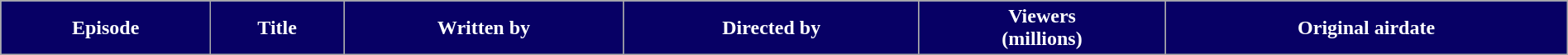<table class="wikitable plainrowheaders" style="width:100%;">
<tr style="color:#fff;">
<th style="background:#070065;">Episode</th>
<th style="background:#070065;">Title</th>
<th style="background:#070065;">Written by</th>
<th style="background:#070065;">Directed by</th>
<th style="background:#070065;">Viewers<br>(millions)</th>
<th style="background:#070065;">Original airdate<br>







</th>
</tr>
</table>
